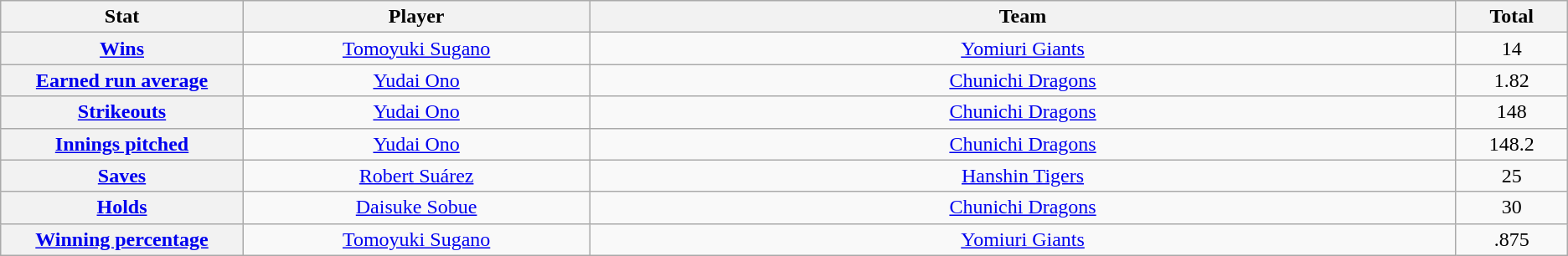<table class="wikitable" style="text-align:center;">
<tr>
<th scope="col" width="7%">Stat</th>
<th scope="col" width="10%">Player</th>
<th scope="col" width="25%">Team</th>
<th scope="col" width="3%">Total</th>
</tr>
<tr>
<th scope="row" style="text-align:center;"><a href='#'>Wins</a></th>
<td><a href='#'>Tomoyuki Sugano</a></td>
<td><a href='#'>Yomiuri Giants</a></td>
<td>14</td>
</tr>
<tr>
<th scope="row" style="text-align:center;"><a href='#'>Earned run average</a></th>
<td><a href='#'>Yudai Ono</a></td>
<td><a href='#'>Chunichi Dragons</a></td>
<td>1.82</td>
</tr>
<tr>
<th scope="row" style="text-align:center;"><a href='#'>Strikeouts</a></th>
<td><a href='#'>Yudai Ono</a></td>
<td><a href='#'>Chunichi Dragons</a></td>
<td>148</td>
</tr>
<tr>
<th scope="row" style="text-align:center;"><a href='#'>Innings pitched</a></th>
<td><a href='#'>Yudai Ono</a></td>
<td><a href='#'>Chunichi Dragons</a></td>
<td>148.2</td>
</tr>
<tr>
<th scope="row" style="text-align:center;"><a href='#'>Saves</a></th>
<td><a href='#'>Robert Suárez</a></td>
<td><a href='#'>Hanshin Tigers</a></td>
<td>25</td>
</tr>
<tr>
<th scope="row" style="text-align:center;"><a href='#'>Holds</a></th>
<td><a href='#'>Daisuke Sobue</a></td>
<td><a href='#'>Chunichi Dragons</a></td>
<td>30</td>
</tr>
<tr>
<th scope="row" style="text-align:center;"><a href='#'>Winning percentage</a></th>
<td><a href='#'>Tomoyuki Sugano</a></td>
<td><a href='#'>Yomiuri Giants</a></td>
<td>.875</td>
</tr>
</table>
